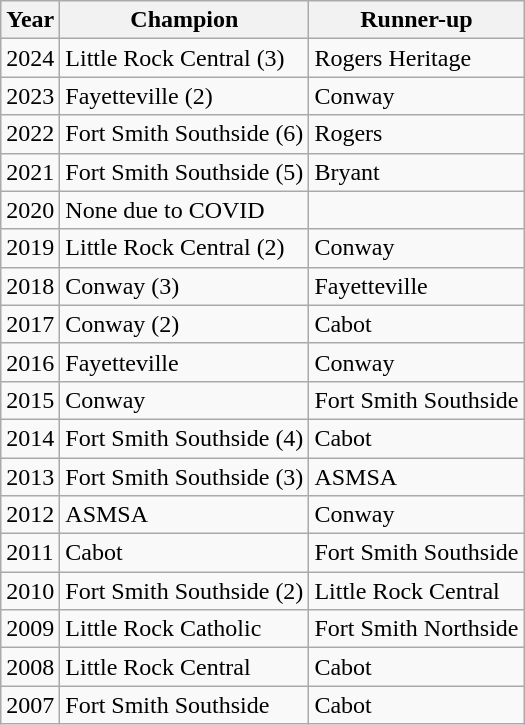<table class="wikitable sortable">
<tr>
<th>Year</th>
<th>Champion</th>
<th>Runner-up</th>
</tr>
<tr>
<td>2024</td>
<td>Little Rock Central (3)</td>
<td>Rogers Heritage</td>
</tr>
<tr>
<td>2023</td>
<td>Fayetteville (2)</td>
<td>Conway</td>
</tr>
<tr>
<td>2022</td>
<td>Fort Smith Southside (6)</td>
<td>Rogers</td>
</tr>
<tr>
<td>2021</td>
<td>Fort Smith Southside (5)</td>
<td>Bryant</td>
</tr>
<tr>
<td>2020</td>
<td>None due to COVID</td>
<td></td>
</tr>
<tr>
<td>2019</td>
<td>Little Rock Central (2)</td>
<td>Conway</td>
</tr>
<tr>
<td>2018</td>
<td>Conway (3)</td>
<td>Fayetteville</td>
</tr>
<tr>
<td>2017</td>
<td>Conway (2)</td>
<td>Cabot</td>
</tr>
<tr>
<td>2016</td>
<td>Fayetteville</td>
<td>Conway</td>
</tr>
<tr>
<td>2015</td>
<td>Conway</td>
<td>Fort Smith Southside</td>
</tr>
<tr>
<td>2014</td>
<td>Fort Smith Southside (4)</td>
<td>Cabot</td>
</tr>
<tr>
<td>2013</td>
<td>Fort Smith Southside (3)</td>
<td>ASMSA</td>
</tr>
<tr>
<td>2012</td>
<td>ASMSA</td>
<td>Conway</td>
</tr>
<tr>
<td>2011</td>
<td>Cabot</td>
<td>Fort Smith Southside</td>
</tr>
<tr>
<td>2010</td>
<td>Fort Smith Southside (2)</td>
<td>Little Rock Central</td>
</tr>
<tr>
<td>2009</td>
<td>Little Rock Catholic</td>
<td>Fort Smith Northside</td>
</tr>
<tr>
<td>2008</td>
<td>Little Rock Central</td>
<td>Cabot</td>
</tr>
<tr>
<td>2007</td>
<td>Fort Smith Southside</td>
<td>Cabot</td>
</tr>
</table>
